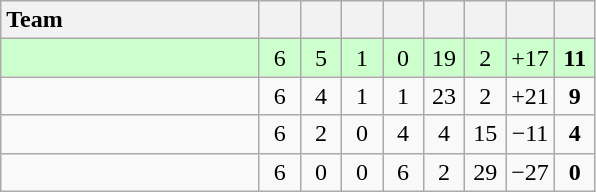<table class="wikitable" style="text-align: center;">
<tr>
<th width=165 style="text-align:left;">Team</th>
<th width=20></th>
<th width=20></th>
<th width=20></th>
<th width=20></th>
<th width=20></th>
<th width=20></th>
<th width=20></th>
<th width=20></th>
</tr>
<tr style="background:#ccffcc;">
<td style="text-align:left;"></td>
<td>6</td>
<td>5</td>
<td>1</td>
<td>0</td>
<td>19</td>
<td>2</td>
<td>+17</td>
<td><strong>11</strong></td>
</tr>
<tr>
<td style="text-align:left;"></td>
<td>6</td>
<td>4</td>
<td>1</td>
<td>1</td>
<td>23</td>
<td>2</td>
<td>+21</td>
<td><strong>9</strong></td>
</tr>
<tr>
<td style="text-align:left;"></td>
<td>6</td>
<td>2</td>
<td>0</td>
<td>4</td>
<td>4</td>
<td>15</td>
<td>−11</td>
<td><strong>4</strong></td>
</tr>
<tr>
<td style="text-align:left;"></td>
<td>6</td>
<td>0</td>
<td>0</td>
<td>6</td>
<td>2</td>
<td>29</td>
<td>−27</td>
<td><strong>0</strong></td>
</tr>
</table>
